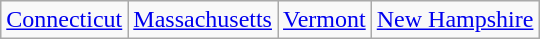<table class="wikitable">
<tr>
<td><a href='#'>Connecticut</a></td>
<td><a href='#'>Massachusetts</a></td>
<td><a href='#'>Vermont</a></td>
<td><a href='#'>New Hampshire</a></td>
</tr>
</table>
